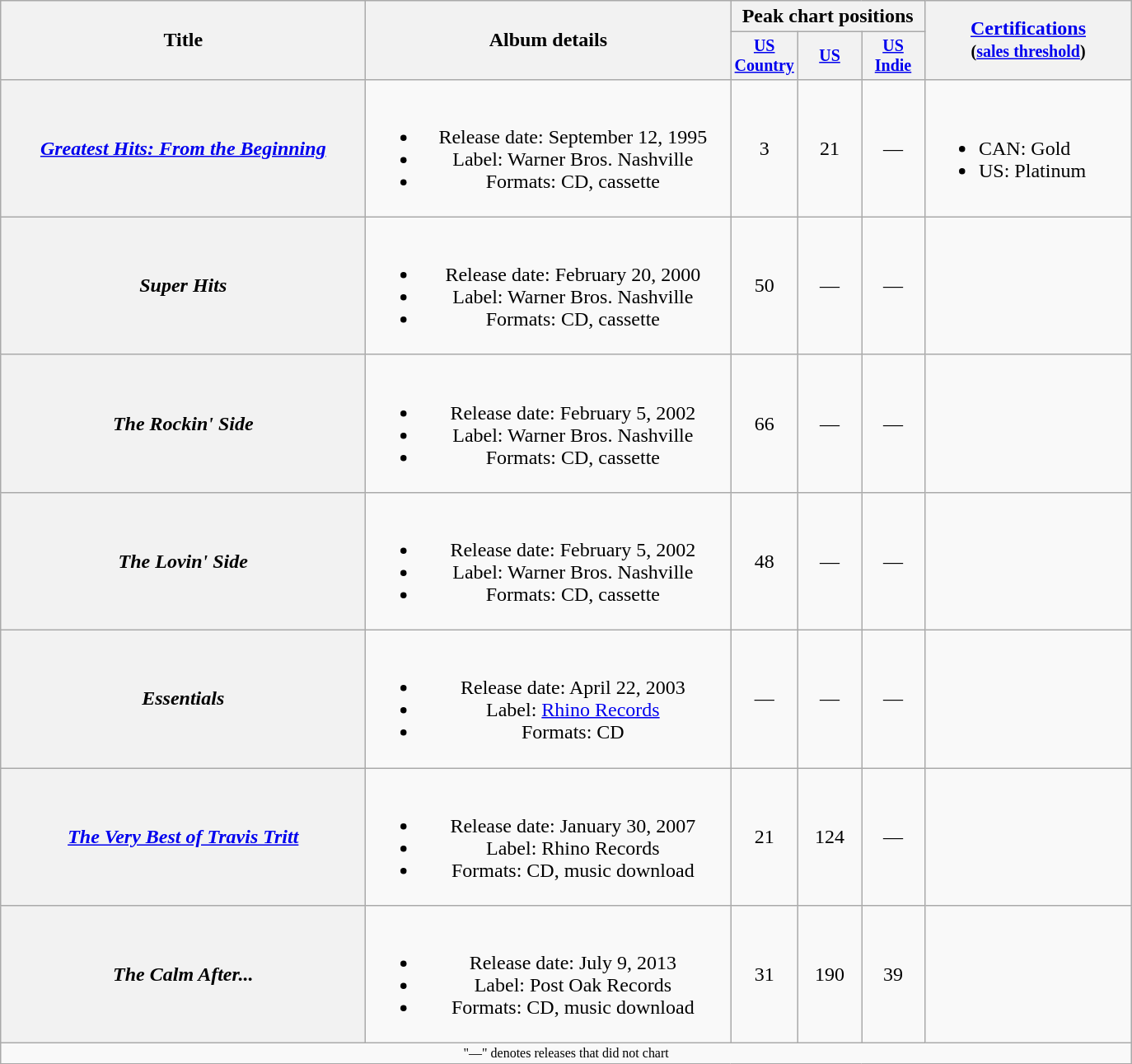<table class="wikitable plainrowheaders" style="text-align:center;">
<tr>
<th rowspan="2" style="width:18em;">Title</th>
<th rowspan="2" style="width:18em;">Album details</th>
<th colspan="3">Peak chart positions</th>
<th rowspan="2" style="width:10em;"><a href='#'>Certifications</a><br><small>(<a href='#'>sales threshold</a>)</small></th>
</tr>
<tr style="font-size:smaller;">
<th style="width:45px;"><a href='#'>US Country</a><br></th>
<th style="width:45px;"><a href='#'>US</a><br></th>
<th style="width:45px;"><a href='#'>US<br>Indie</a><br></th>
</tr>
<tr>
<th scope="row"><em><a href='#'>Greatest Hits: From the Beginning</a></em></th>
<td><br><ul><li>Release date: September 12, 1995</li><li>Label: Warner Bros. Nashville</li><li>Formats: CD, cassette</li></ul></td>
<td>3</td>
<td>21</td>
<td>—</td>
<td style="text-align:left;"><br><ul><li>CAN: Gold</li><li>US: Platinum</li></ul></td>
</tr>
<tr>
<th scope="row"><em>Super Hits</em></th>
<td><br><ul><li>Release date: February 20, 2000</li><li>Label: Warner Bros. Nashville</li><li>Formats: CD, cassette</li></ul></td>
<td>50</td>
<td>—</td>
<td>—</td>
<td></td>
</tr>
<tr>
<th scope="row"><em>The Rockin' Side</em></th>
<td><br><ul><li>Release date: February 5, 2002</li><li>Label: Warner Bros. Nashville</li><li>Formats: CD, cassette</li></ul></td>
<td>66</td>
<td>—</td>
<td>—</td>
<td></td>
</tr>
<tr>
<th scope="row"><em>The Lovin' Side</em></th>
<td><br><ul><li>Release date: February 5, 2002</li><li>Label: Warner Bros. Nashville</li><li>Formats: CD, cassette</li></ul></td>
<td>48</td>
<td>—</td>
<td>—</td>
<td></td>
</tr>
<tr>
<th scope="row"><em>Essentials</em></th>
<td><br><ul><li>Release date: April 22, 2003</li><li>Label: <a href='#'>Rhino Records</a></li><li>Formats: CD</li></ul></td>
<td>—</td>
<td>—</td>
<td>—</td>
<td></td>
</tr>
<tr>
<th scope="row"><em><a href='#'>The Very Best of Travis Tritt</a></em></th>
<td><br><ul><li>Release date: January 30, 2007</li><li>Label: Rhino Records</li><li>Formats: CD, music download</li></ul></td>
<td>21</td>
<td>124</td>
<td>—</td>
<td></td>
</tr>
<tr>
<th scope="row"><em>The Calm After...</em></th>
<td><br><ul><li>Release date: July 9, 2013</li><li>Label: Post Oak Records</li><li>Formats: CD, music download</li></ul></td>
<td>31</td>
<td>190</td>
<td>39</td>
<td></td>
</tr>
<tr>
<td colspan="6" style="font-size:8pt">"—" denotes releases that did not chart</td>
</tr>
</table>
